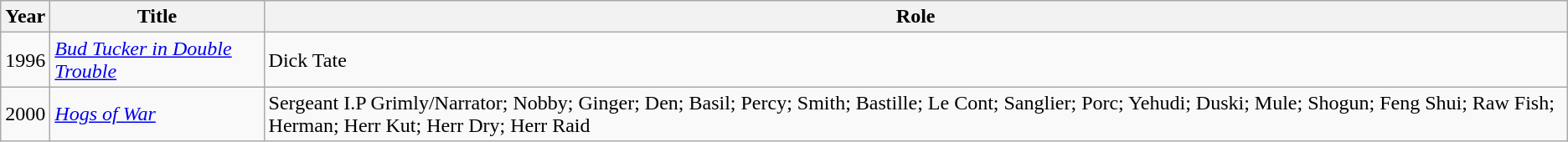<table class="wikitable sortable">
<tr>
<th>Year</th>
<th>Title</th>
<th>Role</th>
</tr>
<tr>
<td>1996</td>
<td><em><a href='#'>Bud Tucker in Double Trouble</a></em></td>
<td>Dick Tate</td>
</tr>
<tr>
<td>2000</td>
<td><em><a href='#'>Hogs of War</a></em></td>
<td>Sergeant I.P Grimly/Narrator; Nobby; Ginger; Den; Basil; Percy; Smith; Bastille; Le Cont; Sanglier; Porc; Yehudi; Duski; Mule; Shogun; Feng Shui; Raw Fish; Herman; Herr Kut; Herr Dry; Herr Raid</td>
</tr>
</table>
